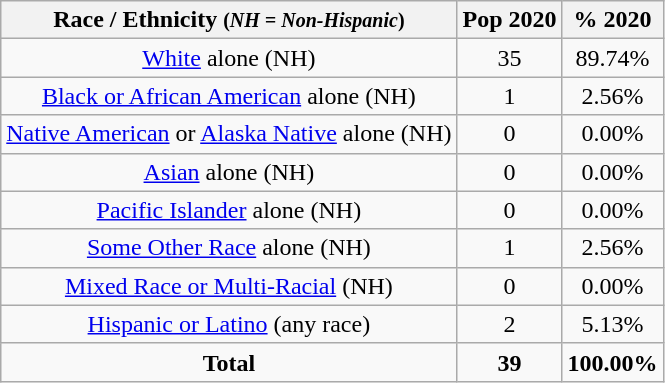<table class="wikitable" style="text-align:center;">
<tr>
<th>Race / Ethnicity <small>(<em>NH = Non-Hispanic</em>)</small></th>
<th>Pop 2020</th>
<th>% 2020</th>
</tr>
<tr>
<td><a href='#'>White</a> alone (NH)</td>
<td>35</td>
<td>89.74%</td>
</tr>
<tr>
<td><a href='#'>Black or African American</a> alone (NH)</td>
<td>1</td>
<td>2.56%</td>
</tr>
<tr>
<td><a href='#'>Native American</a> or <a href='#'>Alaska Native</a> alone (NH)</td>
<td>0</td>
<td>0.00%</td>
</tr>
<tr>
<td><a href='#'>Asian</a> alone (NH)</td>
<td>0</td>
<td>0.00%</td>
</tr>
<tr>
<td><a href='#'>Pacific Islander</a> alone (NH)</td>
<td>0</td>
<td>0.00%</td>
</tr>
<tr>
<td><a href='#'>Some Other Race</a> alone (NH)</td>
<td>1</td>
<td>2.56%</td>
</tr>
<tr>
<td><a href='#'>Mixed Race or Multi-Racial</a> (NH)</td>
<td>0</td>
<td>0.00%</td>
</tr>
<tr>
<td><a href='#'>Hispanic or Latino</a> (any race)</td>
<td>2</td>
<td>5.13%</td>
</tr>
<tr>
<td><strong>Total</strong></td>
<td><strong>39</strong></td>
<td><strong>100.00%</strong></td>
</tr>
</table>
